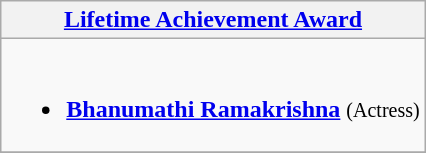<table class="wikitable">
<tr>
<th colspan=2><a href='#'>Lifetime Achievement Award</a></th>
</tr>
<tr>
<td colspan=2><br><ul><li><strong><a href='#'>Bhanumathi Ramakrishna</a></strong> <small>(Actress)</small></li></ul></td>
</tr>
<tr>
</tr>
</table>
